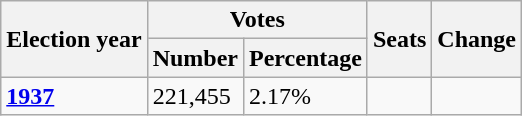<table class="wikitable">
<tr>
<th rowspan="2">Election year</th>
<th colspan="2">Votes</th>
<th rowspan="2">Seats</th>
<th rowspan="2">Change</th>
</tr>
<tr>
<th>Number</th>
<th>Percentage</th>
</tr>
<tr>
<td><strong><a href='#'>1937</a></strong></td>
<td>221,455</td>
<td>2.17%</td>
<td></td>
<td></td>
</tr>
</table>
